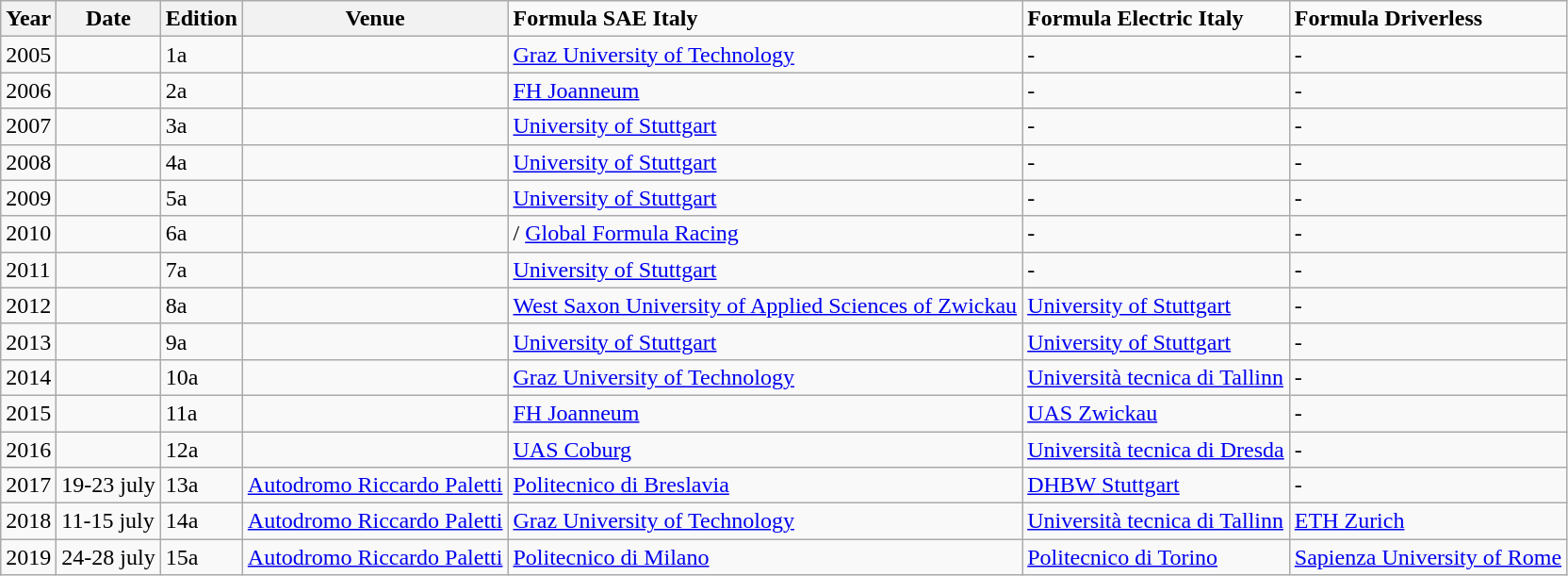<table class="wikitable">
<tr>
<th>Year</th>
<th>Date</th>
<th>Edition</th>
<th>Venue</th>
<td><strong>Formula SAE Italy</strong></td>
<td><strong>Formula Electric Italy</strong></td>
<td><strong>Formula Driverless</strong></td>
</tr>
<tr>
<td>2005</td>
<td></td>
<td>1a</td>
<td></td>
<td> <a href='#'>Graz University of Technology</a></td>
<td>-</td>
<td>-</td>
</tr>
<tr>
<td>2006</td>
<td></td>
<td>2a</td>
<td></td>
<td> <a href='#'>FH Joanneum</a></td>
<td>-</td>
<td>-</td>
</tr>
<tr>
<td>2007</td>
<td></td>
<td>3a</td>
<td></td>
<td> <a href='#'>University of Stuttgart</a></td>
<td>-</td>
<td>-</td>
</tr>
<tr>
<td>2008</td>
<td></td>
<td>4a</td>
<td></td>
<td> <a href='#'>University of Stuttgart</a></td>
<td>-</td>
<td>-</td>
</tr>
<tr>
<td>2009</td>
<td></td>
<td>5a</td>
<td></td>
<td> <a href='#'>University of Stuttgart</a></td>
<td>-</td>
<td>-</td>
</tr>
<tr>
<td>2010</td>
<td></td>
<td>6a</td>
<td></td>
<td>/ <a href='#'>Global Formula Racing</a></td>
<td>-</td>
<td>-</td>
</tr>
<tr>
<td>2011</td>
<td></td>
<td>7a</td>
<td></td>
<td> <a href='#'>University of Stuttgart</a></td>
<td>-</td>
<td>-</td>
</tr>
<tr>
<td>2012</td>
<td></td>
<td>8a</td>
<td></td>
<td> <a href='#'>West Saxon University of Applied Sciences of Zwickau</a></td>
<td> <a href='#'>University of Stuttgart</a></td>
<td>-</td>
</tr>
<tr>
<td>2013</td>
<td></td>
<td>9a</td>
<td></td>
<td> <a href='#'>University of Stuttgart</a></td>
<td> <a href='#'>University of Stuttgart</a></td>
<td>-</td>
</tr>
<tr>
<td>2014</td>
<td></td>
<td>10a</td>
<td></td>
<td> <a href='#'>Graz University of Technology</a></td>
<td> <a href='#'>Università tecnica di Tallinn</a></td>
<td>-</td>
</tr>
<tr>
<td>2015</td>
<td></td>
<td>11a</td>
<td></td>
<td> <a href='#'>FH Joanneum</a></td>
<td> <a href='#'>UAS Zwickau</a></td>
<td>-</td>
</tr>
<tr>
<td>2016</td>
<td></td>
<td>12a</td>
<td></td>
<td> <a href='#'>UAS Coburg</a></td>
<td> <a href='#'>Università tecnica di Dresda</a></td>
<td>-</td>
</tr>
<tr>
<td>2017</td>
<td>19-23 july</td>
<td>13a</td>
<td><a href='#'>Autodromo Riccardo Paletti</a></td>
<td> <a href='#'>Politecnico di Breslavia</a></td>
<td> <a href='#'>DHBW Stuttgart</a></td>
<td>-</td>
</tr>
<tr>
<td>2018</td>
<td>11-15 july</td>
<td>14a</td>
<td><a href='#'>Autodromo Riccardo Paletti</a></td>
<td> <a href='#'>Graz University of Technology</a></td>
<td> <a href='#'>Università tecnica di Tallinn</a></td>
<td> <a href='#'>ETH Zurich</a></td>
</tr>
<tr>
<td>2019</td>
<td>24-28 july</td>
<td>15a</td>
<td><a href='#'>Autodromo Riccardo Paletti</a></td>
<td> <a href='#'>Politecnico di Milano</a></td>
<td> <a href='#'>Politecnico di Torino</a></td>
<td> <a href='#'>Sapienza University of Rome</a></td>
</tr>
</table>
